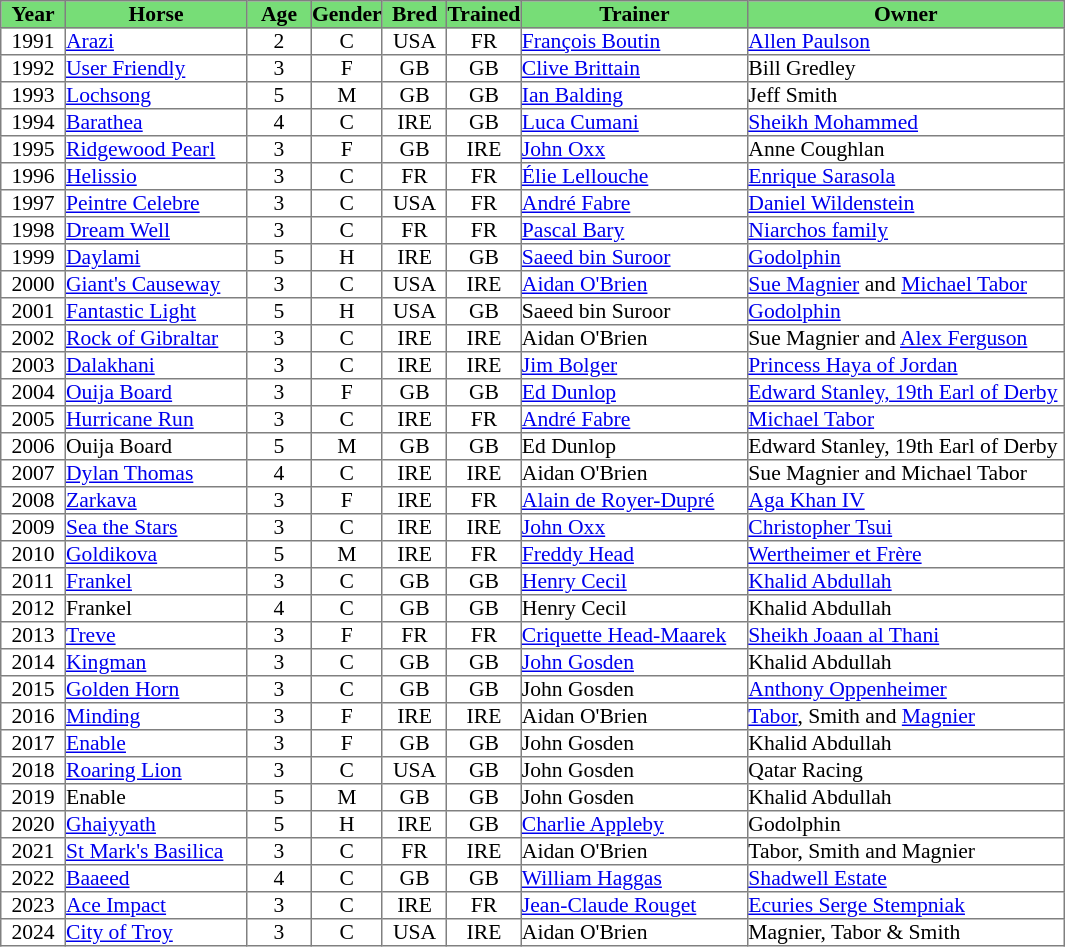<table class = "sortable" | border="1" cellpadding="0" style="border-collapse: collapse; font-size:90%">
<tr bgcolor="#77dd77" align="center">
<th style="width:42px;"><strong>Year</strong><br></th>
<th style="width:120px;"><strong>Horse</strong><br></th>
<th style="width:42px;"><strong>Age</strong></th>
<th style="width:42px;"><strong>Gender</strong></th>
<th style="width:42px;"><strong>Bred</strong></th>
<th style="width:42px;"><strong>Trained</strong></th>
<th style="width:150px;"><strong>Trainer</strong><br></th>
<th style="width:210px;"><strong>Owner</strong><br></th>
</tr>
<tr>
<td align=center>1991</td>
<td><a href='#'>Arazi</a></td>
<td align=center>2</td>
<td align=center>C</td>
<td align=center>USA</td>
<td align=center>FR</td>
<td><a href='#'>François Boutin</a></td>
<td><a href='#'>Allen Paulson</a></td>
</tr>
<tr>
<td align=center>1992</td>
<td><a href='#'>User Friendly</a></td>
<td align=center>3</td>
<td align=center>F</td>
<td align=center>GB</td>
<td align=center>GB</td>
<td><a href='#'>Clive Brittain</a></td>
<td>Bill Gredley</td>
</tr>
<tr>
<td align=center>1993</td>
<td><a href='#'>Lochsong</a></td>
<td align=center>5</td>
<td align=center>M</td>
<td align=center>GB</td>
<td align=center>GB</td>
<td><a href='#'>Ian Balding</a></td>
<td>Jeff Smith</td>
</tr>
<tr>
<td align=center>1994</td>
<td><a href='#'>Barathea</a></td>
<td align=center>4</td>
<td align=center>C</td>
<td align=center>IRE</td>
<td align=center>GB</td>
<td><a href='#'>Luca Cumani</a></td>
<td><a href='#'>Sheikh Mohammed</a></td>
</tr>
<tr>
<td align=center>1995</td>
<td><a href='#'>Ridgewood Pearl</a></td>
<td align=center>3</td>
<td align=center>F</td>
<td align=center>GB</td>
<td align=center>IRE</td>
<td><a href='#'>John Oxx</a></td>
<td>Anne Coughlan</td>
</tr>
<tr>
<td align=center>1996</td>
<td><a href='#'>Helissio</a></td>
<td align=center>3</td>
<td align=center>C</td>
<td align=center>FR</td>
<td align=center>FR</td>
<td><a href='#'>Élie Lellouche</a></td>
<td><a href='#'>Enrique Sarasola</a></td>
</tr>
<tr>
<td align=center>1997</td>
<td><a href='#'>Peintre Celebre</a></td>
<td align=center>3</td>
<td align=center>C</td>
<td align=center>USA</td>
<td align=center>FR</td>
<td><a href='#'>André Fabre</a></td>
<td><a href='#'>Daniel Wildenstein</a></td>
</tr>
<tr>
<td align=center>1998</td>
<td><a href='#'>Dream Well</a></td>
<td align=center>3</td>
<td align=center>C</td>
<td align=center>FR</td>
<td align=center>FR</td>
<td><a href='#'>Pascal Bary</a></td>
<td><a href='#'>Niarchos family</a></td>
</tr>
<tr>
<td align=center>1999</td>
<td><a href='#'>Daylami</a></td>
<td align=center>5</td>
<td align=center>H</td>
<td align=center>IRE</td>
<td align=center>GB</td>
<td><a href='#'>Saeed bin Suroor</a></td>
<td><a href='#'>Godolphin</a></td>
</tr>
<tr>
<td align=center>2000</td>
<td><a href='#'>Giant's Causeway</a></td>
<td align=center>3</td>
<td align=center>C</td>
<td align=center>USA</td>
<td align=center>IRE</td>
<td><a href='#'>Aidan O'Brien</a></td>
<td><a href='#'>Sue Magnier</a> and <a href='#'>Michael Tabor</a></td>
</tr>
<tr>
<td align=center>2001</td>
<td><a href='#'>Fantastic Light</a></td>
<td align=center>5</td>
<td align=center>H</td>
<td align=center>USA</td>
<td align=center>GB</td>
<td>Saeed bin Suroor</td>
<td><a href='#'>Godolphin</a></td>
</tr>
<tr>
<td align=center>2002</td>
<td><a href='#'>Rock of Gibraltar</a></td>
<td align=center>3</td>
<td align=center>C</td>
<td align=center>IRE</td>
<td align=center>IRE</td>
<td>Aidan O'Brien</td>
<td>Sue Magnier and <a href='#'>Alex Ferguson</a></td>
</tr>
<tr>
<td align=center>2003</td>
<td><a href='#'>Dalakhani</a></td>
<td align=center>3</td>
<td align=center>C</td>
<td align=center>IRE</td>
<td align=center>IRE</td>
<td><a href='#'>Jim Bolger</a></td>
<td><a href='#'>Princess Haya of Jordan</a></td>
</tr>
<tr>
<td align=center>2004</td>
<td><a href='#'>Ouija Board</a></td>
<td align=center>3</td>
<td align=center>F</td>
<td align=center>GB</td>
<td align=center>GB</td>
<td><a href='#'>Ed Dunlop</a></td>
<td><a href='#'>Edward Stanley, 19th Earl of Derby</a></td>
</tr>
<tr>
<td align=center>2005</td>
<td><a href='#'>Hurricane Run</a></td>
<td align=center>3</td>
<td align=center>C</td>
<td align=center>IRE</td>
<td align=center>FR</td>
<td><a href='#'>André Fabre</a></td>
<td><a href='#'>Michael Tabor</a></td>
</tr>
<tr>
<td align=center>2006</td>
<td>Ouija Board</td>
<td align=center>5</td>
<td align=center>M</td>
<td align=center>GB</td>
<td align=center>GB</td>
<td>Ed Dunlop</td>
<td>Edward Stanley, 19th Earl of Derby</td>
</tr>
<tr>
<td align=center>2007</td>
<td><a href='#'>Dylan Thomas</a></td>
<td align=center>4</td>
<td align=center>C</td>
<td align=center>IRE</td>
<td align=center>IRE</td>
<td>Aidan O'Brien</td>
<td>Sue Magnier and Michael Tabor</td>
</tr>
<tr>
<td align=center>2008</td>
<td><a href='#'>Zarkava</a></td>
<td align=center>3</td>
<td align=center>F</td>
<td align=center>IRE</td>
<td align=center>FR</td>
<td><a href='#'>Alain de Royer-Dupré</a></td>
<td><a href='#'>Aga Khan IV</a></td>
</tr>
<tr>
<td align=center>2009</td>
<td><a href='#'>Sea the Stars</a></td>
<td align=center>3</td>
<td align=center>C</td>
<td align=center>IRE</td>
<td align=center>IRE</td>
<td><a href='#'>John Oxx</a></td>
<td><a href='#'>Christopher Tsui</a></td>
</tr>
<tr>
<td align=center>2010</td>
<td><a href='#'>Goldikova</a></td>
<td align=center>5</td>
<td align=center>M</td>
<td align=center>IRE</td>
<td align=center>FR</td>
<td><a href='#'>Freddy Head</a></td>
<td><a href='#'>Wertheimer et Frère</a></td>
</tr>
<tr>
<td align=center>2011</td>
<td><a href='#'>Frankel</a></td>
<td align=center>3</td>
<td align=center>C</td>
<td align=center>GB</td>
<td align=center>GB</td>
<td><a href='#'>Henry Cecil</a></td>
<td><a href='#'>Khalid Abdullah</a></td>
</tr>
<tr>
<td align=center>2012</td>
<td>Frankel</td>
<td align=center>4</td>
<td align=center>C</td>
<td align=center>GB</td>
<td align=center>GB</td>
<td>Henry Cecil</td>
<td>Khalid Abdullah</td>
</tr>
<tr>
<td align=center>2013</td>
<td><a href='#'>Treve</a></td>
<td align=center>3</td>
<td align=center>F</td>
<td align=center>FR</td>
<td align=center>FR</td>
<td><a href='#'>Criquette Head-Maarek</a></td>
<td><a href='#'>Sheikh Joaan al Thani</a></td>
</tr>
<tr>
<td align=center>2014</td>
<td><a href='#'>Kingman</a></td>
<td align=center>3</td>
<td align=center>C</td>
<td align=center>GB</td>
<td align=center>GB</td>
<td><a href='#'>John Gosden</a></td>
<td>Khalid Abdullah</td>
</tr>
<tr>
<td align=center>2015</td>
<td><a href='#'>Golden Horn</a></td>
<td align=center>3</td>
<td align=center>C</td>
<td align=center>GB</td>
<td align=center>GB</td>
<td>John Gosden</td>
<td><a href='#'>Anthony Oppenheimer</a></td>
</tr>
<tr>
<td align=center>2016</td>
<td><a href='#'>Minding</a></td>
<td align=center>3</td>
<td align=center>F</td>
<td align=center>IRE</td>
<td align=center>IRE</td>
<td>Aidan O'Brien</td>
<td><a href='#'>Tabor</a>, Smith and <a href='#'>Magnier</a></td>
</tr>
<tr>
<td align=center>2017</td>
<td><a href='#'>Enable</a></td>
<td align=center>3</td>
<td align=center>F</td>
<td align=center>GB</td>
<td align=center>GB</td>
<td>John Gosden</td>
<td>Khalid Abdullah</td>
</tr>
<tr>
<td align=center>2018</td>
<td><a href='#'>Roaring Lion</a></td>
<td align=center>3</td>
<td align=center>C</td>
<td align=center>USA</td>
<td align=center>GB</td>
<td>John Gosden</td>
<td>Qatar Racing</td>
</tr>
<tr>
<td align=center>2019</td>
<td>Enable</td>
<td align=center>5</td>
<td align=center>M</td>
<td align=center>GB</td>
<td align=center>GB</td>
<td>John Gosden</td>
<td>Khalid Abdullah</td>
</tr>
<tr>
<td align=center>2020</td>
<td><a href='#'>Ghaiyyath</a></td>
<td align=center>5</td>
<td align=center>H</td>
<td align=center>IRE</td>
<td align=center>GB</td>
<td><a href='#'>Charlie Appleby</a></td>
<td>Godolphin</td>
</tr>
<tr>
<td align=center>2021</td>
<td><a href='#'>St Mark's Basilica</a></td>
<td align=center>3</td>
<td align=center>C</td>
<td align=center>FR</td>
<td align=center>IRE</td>
<td>Aidan O'Brien</td>
<td>Tabor, Smith and Magnier</td>
</tr>
<tr>
<td align=center>2022</td>
<td><a href='#'>Baaeed</a></td>
<td align=center>4</td>
<td align=center>C</td>
<td align=center>GB</td>
<td align=center>GB</td>
<td><a href='#'>William Haggas</a></td>
<td><a href='#'>Shadwell Estate</a></td>
</tr>
<tr>
<td align=center>2023</td>
<td><a href='#'>Ace Impact</a></td>
<td align=center>3</td>
<td align=center>C</td>
<td align=center>IRE</td>
<td align=center>FR</td>
<td><a href='#'>Jean-Claude Rouget</a></td>
<td><a href='#'>Ecuries Serge Stempniak</a></td>
</tr>
<tr>
<td align=center>2024</td>
<td><a href='#'>City of Troy</a></td>
<td align=center>3</td>
<td align=center>C</td>
<td align=center>USA</td>
<td align=center>IRE</td>
<td>Aidan O'Brien</td>
<td>Magnier, Tabor & Smith</td>
</tr>
</table>
